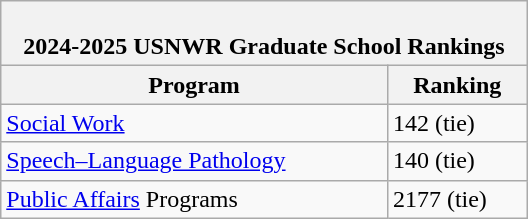<table class="wikitable sortable collapsible collapsed" style="width: 22em">
<tr>
<th colspan="2" text-align: center;"><br>2024-2025 USNWR Graduate School Rankings</th>
</tr>
<tr>
<th>Program</th>
<th>Ranking</th>
</tr>
<tr>
<td><a href='#'>Social Work</a></td>
<td>142 (tie)</td>
</tr>
<tr>
<td><a href='#'>Speech–Language Pathology</a></td>
<td>140 (tie)</td>
</tr>
<tr>
<td><a href='#'>Public Affairs</a> Programs</td>
<td>2177 (tie)</td>
</tr>
</table>
